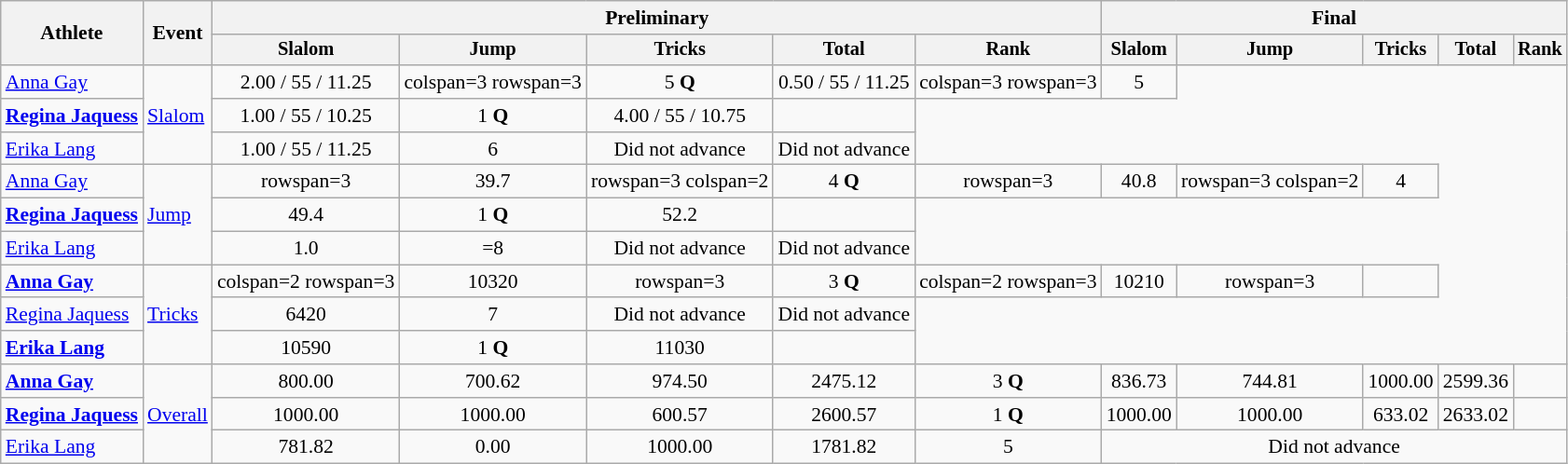<table class=wikitable style=font-size:90%;text-align:center>
<tr>
<th rowspan=2>Athlete</th>
<th rowspan=2>Event</th>
<th colspan=5>Preliminary</th>
<th colspan=5>Final</th>
</tr>
<tr style=font-size:95%>
<th>Slalom</th>
<th>Jump</th>
<th>Tricks</th>
<th>Total</th>
<th>Rank</th>
<th>Slalom</th>
<th>Jump</th>
<th>Tricks</th>
<th>Total</th>
<th>Rank</th>
</tr>
<tr>
<td align=left><a href='#'>Anna Gay</a></td>
<td align=left rowspan=3><a href='#'>Slalom</a></td>
<td>2.00 / 55 / 11.25</td>
<td>colspan=3 rowspan=3 </td>
<td>5 <strong>Q</strong></td>
<td>0.50 / 55 / 11.25</td>
<td>colspan=3 rowspan=3 </td>
<td>5</td>
</tr>
<tr>
<td align=left><strong><a href='#'>Regina Jaquess</a></strong></td>
<td>1.00 / 55 / 10.25</td>
<td>1 <strong>Q</strong></td>
<td>4.00 / 55 / 10.75</td>
<td></td>
</tr>
<tr>
<td align=left><a href='#'>Erika Lang</a></td>
<td>1.00 / 55 / 11.25</td>
<td>6</td>
<td>Did not advance</td>
<td>Did not advance</td>
</tr>
<tr>
<td align=left><a href='#'>Anna Gay</a></td>
<td align=left rowspan=3><a href='#'>Jump</a></td>
<td>rowspan=3 </td>
<td>39.7</td>
<td>rowspan=3 colspan=2 </td>
<td>4 <strong>Q</strong></td>
<td>rowspan=3 </td>
<td>40.8</td>
<td>rowspan=3 colspan=2 </td>
<td>4</td>
</tr>
<tr>
<td align=left><strong><a href='#'>Regina Jaquess</a></strong></td>
<td>49.4</td>
<td>1 <strong>Q</strong></td>
<td>52.2</td>
<td></td>
</tr>
<tr>
<td align=left><a href='#'>Erika Lang</a></td>
<td>1.0</td>
<td>=8</td>
<td>Did not advance</td>
<td>Did not advance</td>
</tr>
<tr>
<td align=left><strong><a href='#'>Anna Gay</a></strong></td>
<td align=left rowspan=3><a href='#'>Tricks</a></td>
<td>colspan=2 rowspan=3 </td>
<td>10320</td>
<td>rowspan=3 </td>
<td>3 <strong>Q</strong></td>
<td>colspan=2 rowspan=3 </td>
<td>10210</td>
<td>rowspan=3 </td>
<td></td>
</tr>
<tr>
<td align=left><a href='#'>Regina Jaquess</a></td>
<td>6420</td>
<td>7</td>
<td>Did not advance</td>
<td>Did not advance</td>
</tr>
<tr>
<td align=left><strong><a href='#'>Erika Lang</a></strong></td>
<td>10590</td>
<td>1 <strong>Q</strong></td>
<td>11030</td>
<td></td>
</tr>
<tr>
<td align=left><strong><a href='#'>Anna Gay</a></strong></td>
<td align=left rowspan=3><a href='#'>Overall</a></td>
<td>800.00</td>
<td>700.62</td>
<td>974.50</td>
<td>2475.12</td>
<td>3 <strong>Q</strong></td>
<td>836.73</td>
<td>744.81</td>
<td>1000.00</td>
<td>2599.36</td>
<td></td>
</tr>
<tr>
<td align=left><strong><a href='#'>Regina Jaquess</a></strong></td>
<td>1000.00</td>
<td>1000.00</td>
<td>600.57</td>
<td>2600.57</td>
<td>1 <strong>Q</strong></td>
<td>1000.00</td>
<td>1000.00</td>
<td>633.02</td>
<td>2633.02</td>
<td></td>
</tr>
<tr>
<td align=left><a href='#'>Erika Lang</a></td>
<td>781.82</td>
<td>0.00</td>
<td>1000.00</td>
<td>1781.82</td>
<td>5</td>
<td colspan=5>Did not advance</td>
</tr>
</table>
